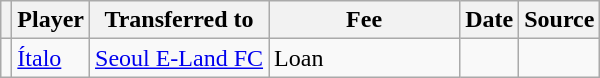<table class="wikitable plainrowheaders sortable">
<tr>
<th></th>
<th scope="col">Player</th>
<th>Transferred to</th>
<th style="width: 120px;">Fee</th>
<th scope="col">Date</th>
<th scope="col">Source</th>
</tr>
<tr>
<td align="center"></td>
<td> <a href='#'>Ítalo</a></td>
<td> <a href='#'>Seoul E-Land FC</a></td>
<td>Loan</td>
<td></td>
<td></td>
</tr>
</table>
